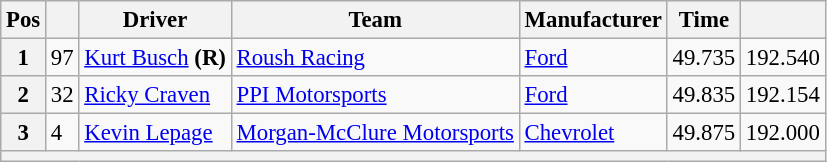<table class="wikitable" style="font-size:95%">
<tr>
<th>Pos</th>
<th></th>
<th>Driver</th>
<th>Team</th>
<th>Manufacturer</th>
<th>Time</th>
<th></th>
</tr>
<tr>
<th>1</th>
<td>97</td>
<td><a href='#'>Kurt Busch</a> <strong>(R)</strong></td>
<td><a href='#'>Roush Racing</a></td>
<td><a href='#'>Ford</a></td>
<td>49.735</td>
<td>192.540</td>
</tr>
<tr>
<th>2</th>
<td>32</td>
<td><a href='#'>Ricky Craven</a></td>
<td><a href='#'>PPI Motorsports</a></td>
<td><a href='#'>Ford</a></td>
<td>49.835</td>
<td>192.154</td>
</tr>
<tr>
<th>3</th>
<td>4</td>
<td><a href='#'>Kevin Lepage</a></td>
<td><a href='#'>Morgan-McClure Motorsports</a></td>
<td><a href='#'>Chevrolet</a></td>
<td>49.875</td>
<td>192.000</td>
</tr>
<tr>
<th colspan="7"></th>
</tr>
</table>
